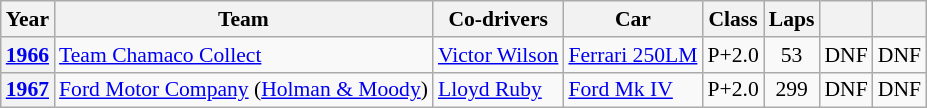<table class="wikitable" style="text-align:center; font-size:90%">
<tr>
<th>Year</th>
<th>Team</th>
<th>Co-drivers</th>
<th>Car</th>
<th>Class</th>
<th>Laps</th>
<th></th>
<th></th>
</tr>
<tr>
<th><a href='#'>1966</a></th>
<td align="left"> <a href='#'>Team Chamaco Collect</a></td>
<td align="left"> <a href='#'>Victor Wilson</a></td>
<td align="left"><a href='#'>Ferrari 250LM</a></td>
<td>P+2.0</td>
<td>53</td>
<td>DNF</td>
<td>DNF</td>
</tr>
<tr>
<th><a href='#'>1967</a></th>
<td align="left"> <a href='#'>Ford Motor Company</a> (<a href='#'>Holman & Moody</a>)</td>
<td align="left"> <a href='#'>Lloyd Ruby</a></td>
<td align="left"><a href='#'>Ford Mk IV</a></td>
<td>P+2.0</td>
<td>299</td>
<td>DNF</td>
<td>DNF</td>
</tr>
</table>
